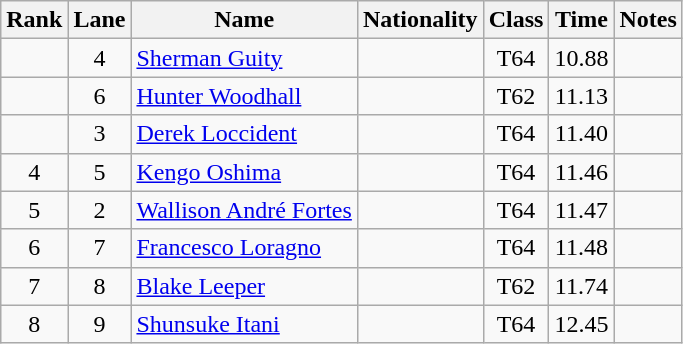<table class="wikitable sortable" style="text-align:center">
<tr>
<th>Rank</th>
<th>Lane</th>
<th>Name</th>
<th>Nationality</th>
<th>Class</th>
<th>Time</th>
<th>Notes</th>
</tr>
<tr>
<td></td>
<td>4</td>
<td align="left"><a href='#'>Sherman Guity</a></td>
<td align="left"></td>
<td>T64</td>
<td>10.88</td>
<td></td>
</tr>
<tr>
<td></td>
<td>6</td>
<td align="left"><a href='#'>Hunter Woodhall</a></td>
<td align="left"></td>
<td>T62</td>
<td>11.13</td>
<td></td>
</tr>
<tr>
<td></td>
<td>3</td>
<td align="left"><a href='#'>Derek Loccident</a></td>
<td align="left"></td>
<td>T64</td>
<td>11.40</td>
<td></td>
</tr>
<tr>
<td>4</td>
<td>5</td>
<td align="left"><a href='#'>Kengo Oshima</a></td>
<td align="left"></td>
<td>T64</td>
<td>11.46</td>
<td></td>
</tr>
<tr>
<td>5</td>
<td>2</td>
<td align="left"><a href='#'>Wallison André Fortes</a></td>
<td align="left"></td>
<td>T64</td>
<td>11.47</td>
<td></td>
</tr>
<tr>
<td>6</td>
<td>7</td>
<td align="left"><a href='#'>Francesco Loragno</a></td>
<td align="left"></td>
<td>T64</td>
<td>11.48</td>
<td></td>
</tr>
<tr>
<td>7</td>
<td>8</td>
<td align="left"><a href='#'>Blake Leeper</a></td>
<td align="left"></td>
<td>T62</td>
<td>11.74</td>
<td></td>
</tr>
<tr>
<td>8</td>
<td>9</td>
<td align="left"><a href='#'>Shunsuke Itani</a></td>
<td align="left"></td>
<td>T64</td>
<td>12.45</td>
<td></td>
</tr>
</table>
